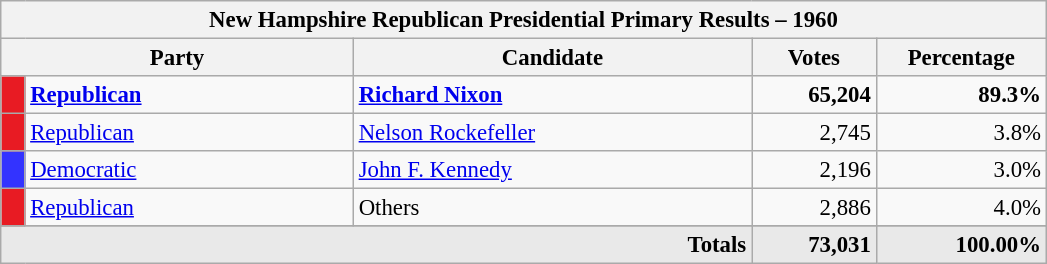<table class="wikitable" style="font-size: 95%;">
<tr>
<th colspan="7">New Hampshire Republican Presidential Primary Results – 1960</th>
</tr>
<tr>
<th colspan="2" style="width: 15em">Party</th>
<th style="width: 17em">Candidate</th>
<th style="width: 5em">Votes</th>
<th style="width: 7em">Percentage</th>
</tr>
<tr>
<th style="background-color:#E81B23; width: 3px"></th>
<td style="width: 130px"><strong><a href='#'>Republican</a></strong></td>
<td><strong><a href='#'>Richard Nixon</a></strong></td>
<td align="right"><strong>65,204</strong></td>
<td align="right"><strong>89.3%</strong></td>
</tr>
<tr>
<th style="background-color:#E81B23; width: 3px"></th>
<td style="width: 130px"><a href='#'>Republican</a></td>
<td><a href='#'>Nelson Rockefeller</a></td>
<td align="right">2,745</td>
<td align="right">3.8%</td>
</tr>
<tr>
<th style="background-color:#3333FF; width: 3px"></th>
<td style="width: 130px"><a href='#'>Democratic</a></td>
<td><a href='#'>John F. Kennedy</a></td>
<td align="right">2,196</td>
<td align="right">3.0%</td>
</tr>
<tr>
<th style="background-color:#E81B23; width: 3px"></th>
<td style="width: 130px"><a href='#'>Republican</a></td>
<td>Others</td>
<td align="right">2,886</td>
<td align="right">4.0%</td>
</tr>
<tr>
</tr>
<tr bgcolor="#E9E9E9">
<td colspan="3" align="right"><strong>Totals</strong></td>
<td align="right"><strong>73,031</strong></td>
<td align="right"><strong>100.00%</strong></td>
</tr>
</table>
